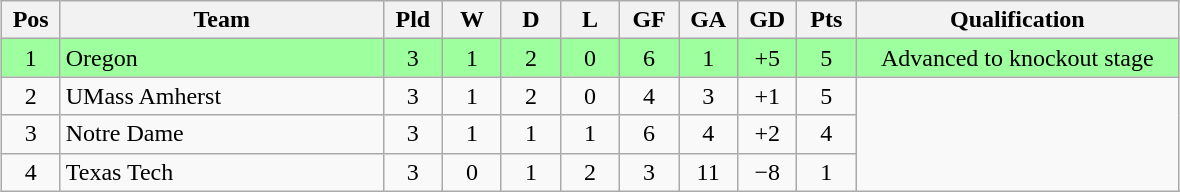<table class="wikitable" style="text-align:center; margin: 1em auto">
<tr>
<th style=width:2em>Pos</th>
<th style=width:13em>Team</th>
<th style=width:2em>Pld</th>
<th style=width:2em>W</th>
<th style=width:2em>D</th>
<th style=width:2em>L</th>
<th style=width:2em>GF</th>
<th style=width:2em>GA</th>
<th style=width:2em>GD</th>
<th style=width:2em>Pts</th>
<th style=width:13em>Qualification</th>
</tr>
<tr bgcolor="#9eff9e">
<td>1</td>
<td style="text-align:left">Oregon</td>
<td>3</td>
<td>1</td>
<td>2</td>
<td>0</td>
<td>6</td>
<td>1</td>
<td>+5</td>
<td>5</td>
<td>Advanced to knockout stage</td>
</tr>
<tr>
<td>2</td>
<td style="text-align:left">UMass Amherst</td>
<td>3</td>
<td>1</td>
<td>2</td>
<td>0</td>
<td>4</td>
<td>3</td>
<td>+1</td>
<td>5</td>
</tr>
<tr>
<td>3</td>
<td style="text-align:left">Notre Dame</td>
<td>3</td>
<td>1</td>
<td>1</td>
<td>1</td>
<td>6</td>
<td>4</td>
<td>+2</td>
<td>4</td>
</tr>
<tr>
<td>4</td>
<td style="text-align:left">Texas Tech</td>
<td>3</td>
<td>0</td>
<td>1</td>
<td>2</td>
<td>3</td>
<td>11</td>
<td>−8</td>
<td>1</td>
</tr>
</table>
